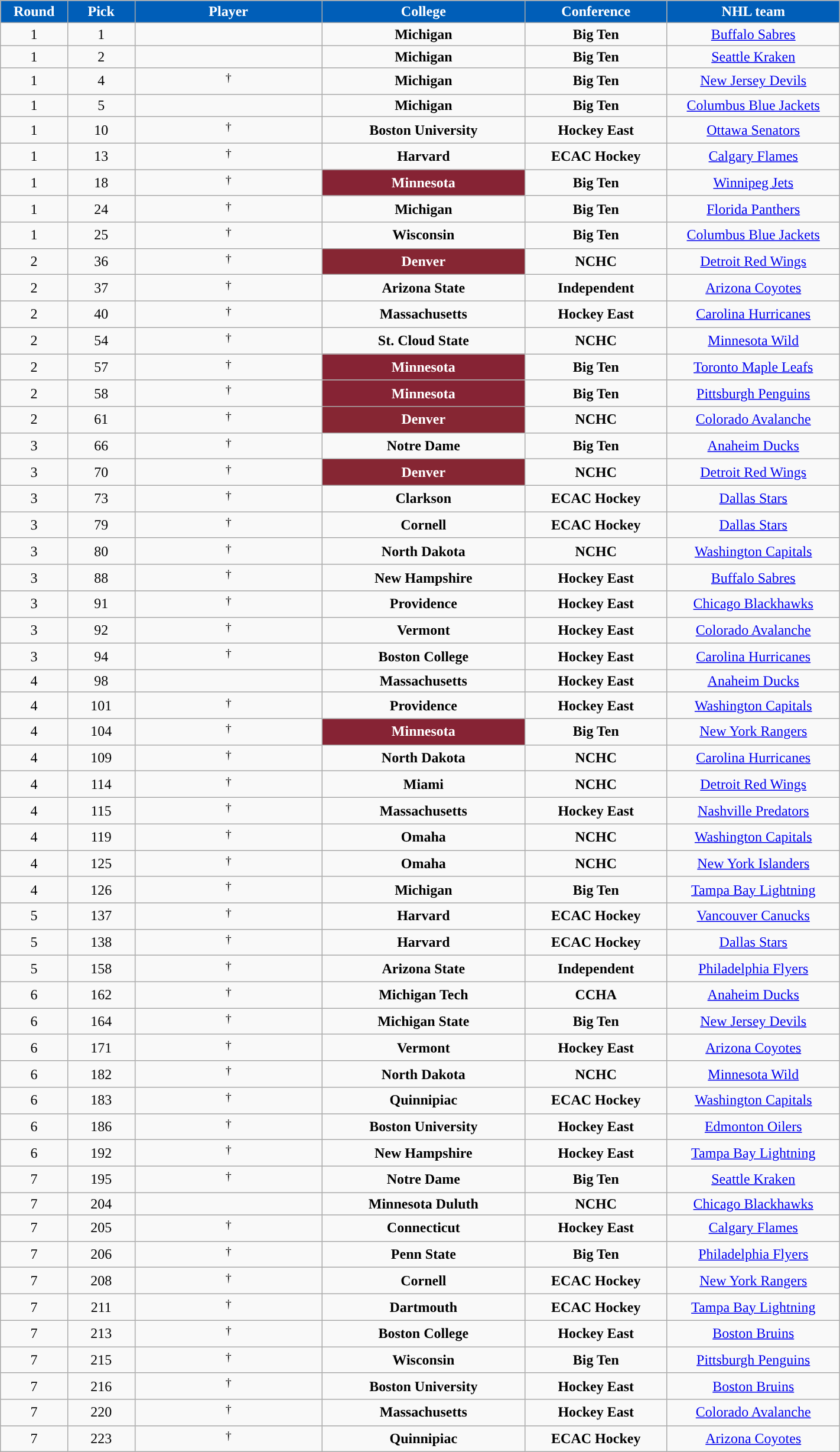<table class="wikitable sortable" width="75%">
<tr>
<th style="color:white; background-color:#005EB8; width: 4em;">Round</th>
<th style="color:white; background-color:#005EB8; width: 4em;">Pick</th>
<th style="color:white; background-color:#005EB8; width: 12em;">Player</th>
<th style="color:white; background-color:#005EB8; width: 13em;">College</th>
<th style="color:white; background-color:#005EB8; width: 9em;">Conference</th>
<th style="color:white; background-color:#005EB8; width: 11em;">NHL team</th>
</tr>
<tr align="center" bgcolor="">
<td>1</td>
<td>1</td>
<td></td>
<td><strong>Michigan</strong></td>
<td><strong>Big Ten</strong></td>
<td><a href='#'>Buffalo Sabres</a></td>
</tr>
<tr align="center" bgcolor="">
<td>1</td>
<td>2</td>
<td></td>
<td><strong>Michigan</strong></td>
<td><strong>Big Ten</strong></td>
<td><a href='#'>Seattle Kraken</a></td>
</tr>
<tr align="center" bgcolor="">
<td>1</td>
<td>4</td>
<td> <sup>†</sup></td>
<td><strong>Michigan</strong></td>
<td><strong>Big Ten</strong></td>
<td><a href='#'>New Jersey Devils</a></td>
</tr>
<tr align="center" bgcolor="">
<td>1</td>
<td>5</td>
<td></td>
<td><strong>Michigan</strong></td>
<td><strong>Big Ten</strong></td>
<td><a href='#'>Columbus Blue Jackets</a></td>
</tr>
<tr align="center" bgcolor="">
<td>1</td>
<td>10</td>
<td> <sup>†</sup></td>
<td><strong>Boston University</strong></td>
<td><strong>Hockey East</strong></td>
<td><a href='#'>Ottawa Senators</a></td>
</tr>
<tr align="center" bgcolor="">
<td>1</td>
<td>13</td>
<td> <sup>†</sup></td>
<td><strong>Harvard</strong></td>
<td><strong>ECAC Hockey</strong></td>
<td><a href='#'>Calgary Flames</a></td>
</tr>
<tr align="center" bgcolor="">
<td>1</td>
<td>18</td>
<td> <sup>†</sup></td>
<td style="color:white; background:#862334; "><strong>Minnesota</strong></td>
<td><strong>Big Ten</strong></td>
<td><a href='#'>Winnipeg Jets</a></td>
</tr>
<tr align="center" bgcolor="">
<td>1</td>
<td>24</td>
<td> <sup>†</sup></td>
<td><strong>Michigan</strong></td>
<td><strong>Big Ten</strong></td>
<td><a href='#'>Florida Panthers</a></td>
</tr>
<tr align="center" bgcolor="">
<td>1</td>
<td>25</td>
<td> <sup>†</sup></td>
<td><strong>Wisconsin</strong></td>
<td><strong>Big Ten</strong></td>
<td><a href='#'>Columbus Blue Jackets</a></td>
</tr>
<tr align="center" bgcolor="">
<td>2</td>
<td>36</td>
<td> <sup>†</sup></td>
<td style="color:white; background:#862633; "><strong>Denver</strong></td>
<td><strong>NCHC</strong></td>
<td><a href='#'>Detroit Red Wings</a></td>
</tr>
<tr align="center" bgcolor="">
<td>2</td>
<td>37</td>
<td> <sup>†</sup></td>
<td><strong>Arizona State</strong></td>
<td><strong>Independent</strong></td>
<td><a href='#'>Arizona Coyotes</a></td>
</tr>
<tr align="center" bgcolor="">
<td>2</td>
<td>40</td>
<td> <sup>†</sup></td>
<td><strong>Massachusetts</strong></td>
<td><strong>Hockey East</strong></td>
<td><a href='#'>Carolina Hurricanes</a></td>
</tr>
<tr align="center" bgcolor="">
<td>2</td>
<td>54</td>
<td> <sup>†</sup></td>
<td><strong>St. Cloud State</strong></td>
<td><strong>NCHC</strong></td>
<td><a href='#'>Minnesota Wild</a></td>
</tr>
<tr align="center" bgcolor="">
<td>2</td>
<td>57</td>
<td> <sup>†</sup></td>
<td style="color:white; background:#862334; "><strong>Minnesota</strong></td>
<td><strong>Big Ten</strong></td>
<td><a href='#'>Toronto Maple Leafs</a></td>
</tr>
<tr align="center" bgcolor="">
<td>2</td>
<td>58</td>
<td> <sup>†</sup></td>
<td style="color:white; background:#862334; "><strong>Minnesota</strong></td>
<td><strong>Big Ten</strong></td>
<td><a href='#'>Pittsburgh Penguins</a></td>
</tr>
<tr align="center" bgcolor="">
<td>2</td>
<td>61</td>
<td> <sup>†</sup></td>
<td style="color:white; background:#862633; "><strong>Denver</strong></td>
<td><strong>NCHC</strong></td>
<td><a href='#'>Colorado Avalanche</a></td>
</tr>
<tr align="center" bgcolor="">
<td>3</td>
<td>66</td>
<td> <sup>†</sup></td>
<td><strong>Notre Dame</strong></td>
<td><strong>Big Ten</strong></td>
<td><a href='#'>Anaheim Ducks</a></td>
</tr>
<tr align="center" bgcolor="">
<td>3</td>
<td>70</td>
<td> <sup>†</sup></td>
<td style="color:white; background:#862633; "><strong>Denver</strong></td>
<td><strong>NCHC</strong></td>
<td><a href='#'>Detroit Red Wings</a></td>
</tr>
<tr align="center" bgcolor="">
<td>3</td>
<td>73</td>
<td> <sup>†</sup></td>
<td><strong>Clarkson</strong></td>
<td><strong>ECAC Hockey</strong></td>
<td><a href='#'>Dallas Stars</a></td>
</tr>
<tr align="center" bgcolor="">
<td>3</td>
<td>79</td>
<td> <sup>†</sup></td>
<td><strong>Cornell</strong></td>
<td><strong>ECAC Hockey</strong></td>
<td><a href='#'>Dallas Stars</a></td>
</tr>
<tr align="center" bgcolor="">
<td>3</td>
<td>80</td>
<td> <sup>†</sup></td>
<td><strong>North Dakota</strong></td>
<td><strong>NCHC</strong></td>
<td><a href='#'>Washington Capitals</a></td>
</tr>
<tr align="center" bgcolor="">
<td>3</td>
<td>88</td>
<td> <sup>†</sup></td>
<td><strong>New Hampshire</strong></td>
<td><strong>Hockey East</strong></td>
<td><a href='#'>Buffalo Sabres</a></td>
</tr>
<tr align="center" bgcolor="">
<td>3</td>
<td>91</td>
<td> <sup>†</sup></td>
<td><strong>Providence</strong></td>
<td><strong>Hockey East</strong></td>
<td><a href='#'>Chicago Blackhawks</a></td>
</tr>
<tr align="center" bgcolor="">
<td>3</td>
<td>92</td>
<td> <sup>†</sup></td>
<td><strong>Vermont</strong></td>
<td><strong>Hockey East</strong></td>
<td><a href='#'>Colorado Avalanche</a></td>
</tr>
<tr align="center" bgcolor="">
<td>3</td>
<td>94</td>
<td> <sup>†</sup></td>
<td><strong>Boston College</strong></td>
<td><strong>Hockey East</strong></td>
<td><a href='#'>Carolina Hurricanes</a></td>
</tr>
<tr align="center" bgcolor="">
<td>4</td>
<td>98</td>
<td></td>
<td><strong>Massachusetts</strong></td>
<td><strong>Hockey East</strong></td>
<td><a href='#'>Anaheim Ducks</a></td>
</tr>
<tr align="center" bgcolor="">
<td>4</td>
<td>101</td>
<td> <sup>†</sup></td>
<td><strong>Providence</strong></td>
<td><strong>Hockey East</strong></td>
<td><a href='#'>Washington Capitals</a></td>
</tr>
<tr align="center" bgcolor="">
<td>4</td>
<td>104</td>
<td> <sup>†</sup></td>
<td style="color:white; background:#862334; "><strong>Minnesota</strong></td>
<td><strong>Big Ten</strong></td>
<td><a href='#'>New York Rangers</a></td>
</tr>
<tr align="center" bgcolor="">
<td>4</td>
<td>109</td>
<td> <sup>†</sup></td>
<td><strong>North Dakota</strong></td>
<td><strong>NCHC</strong></td>
<td><a href='#'>Carolina Hurricanes</a></td>
</tr>
<tr align="center" bgcolor="">
<td>4</td>
<td>114</td>
<td> <sup>†</sup></td>
<td><strong>Miami</strong></td>
<td><strong>NCHC</strong></td>
<td><a href='#'>Detroit Red Wings</a></td>
</tr>
<tr align="center" bgcolor="">
<td>4</td>
<td>115</td>
<td> <sup>†</sup></td>
<td><strong>Massachusetts</strong></td>
<td><strong>Hockey East</strong></td>
<td><a href='#'>Nashville Predators</a></td>
</tr>
<tr align="center" bgcolor="">
<td>4</td>
<td>119</td>
<td> <sup>†</sup></td>
<td><strong>Omaha</strong></td>
<td><strong>NCHC</strong></td>
<td><a href='#'>Washington Capitals</a></td>
</tr>
<tr align="center" bgcolor="">
<td>4</td>
<td>125</td>
<td> <sup>†</sup></td>
<td><strong>Omaha</strong></td>
<td><strong>NCHC</strong></td>
<td><a href='#'>New York Islanders</a></td>
</tr>
<tr align="center" bgcolor="">
<td>4</td>
<td>126</td>
<td> <sup>†</sup></td>
<td><strong>Michigan</strong></td>
<td><strong>Big Ten</strong></td>
<td><a href='#'>Tampa Bay Lightning</a></td>
</tr>
<tr align="center" bgcolor="">
<td>5</td>
<td>137</td>
<td> <sup>†</sup></td>
<td><strong>Harvard</strong></td>
<td><strong>ECAC Hockey</strong></td>
<td><a href='#'>Vancouver Canucks</a></td>
</tr>
<tr align="center" bgcolor="">
<td>5</td>
<td>138</td>
<td> <sup>†</sup></td>
<td><strong>Harvard</strong></td>
<td><strong>ECAC Hockey</strong></td>
<td><a href='#'>Dallas Stars</a></td>
</tr>
<tr align="center" bgcolor="">
<td>5</td>
<td>158</td>
<td> <sup>†</sup></td>
<td><strong>Arizona State</strong></td>
<td><strong>Independent</strong></td>
<td><a href='#'>Philadelphia Flyers</a></td>
</tr>
<tr align="center" bgcolor="">
<td>6</td>
<td>162</td>
<td> <sup>†</sup></td>
<td><strong>Michigan Tech</strong></td>
<td><strong>CCHA</strong></td>
<td><a href='#'>Anaheim Ducks</a></td>
</tr>
<tr align="center" bgcolor="">
<td>6</td>
<td>164</td>
<td> <sup>†</sup></td>
<td><strong>Michigan State</strong></td>
<td><strong>Big Ten</strong></td>
<td><a href='#'>New Jersey Devils</a></td>
</tr>
<tr align="center" bgcolor="">
<td>6</td>
<td>171</td>
<td> <sup>†</sup></td>
<td><strong>Vermont</strong></td>
<td><strong>Hockey East</strong></td>
<td><a href='#'>Arizona Coyotes</a></td>
</tr>
<tr align="center" bgcolor="">
<td>6</td>
<td>182</td>
<td> <sup>†</sup></td>
<td><strong>North Dakota</strong></td>
<td><strong>NCHC</strong></td>
<td><a href='#'>Minnesota Wild</a></td>
</tr>
<tr align="center" bgcolor="">
<td>6</td>
<td>183</td>
<td> <sup>†</sup></td>
<td><strong>Quinnipiac</strong></td>
<td><strong>ECAC Hockey</strong></td>
<td><a href='#'>Washington Capitals</a></td>
</tr>
<tr align="center" bgcolor="">
<td>6</td>
<td>186</td>
<td> <sup>†</sup></td>
<td><strong>Boston University</strong></td>
<td><strong>Hockey East</strong></td>
<td><a href='#'>Edmonton Oilers</a></td>
</tr>
<tr align="center" bgcolor="">
<td>6</td>
<td>192</td>
<td> <sup>†</sup></td>
<td><strong>New Hampshire</strong></td>
<td><strong>Hockey East</strong></td>
<td><a href='#'>Tampa Bay Lightning</a></td>
</tr>
<tr align="center" bgcolor="">
<td>7</td>
<td>195</td>
<td> <sup>†</sup></td>
<td><strong>Notre Dame</strong></td>
<td><strong>Big Ten</strong></td>
<td><a href='#'>Seattle Kraken</a></td>
</tr>
<tr align="center" bgcolor="">
<td>7</td>
<td>204</td>
<td></td>
<td><strong>Minnesota Duluth</strong></td>
<td><strong>NCHC</strong></td>
<td><a href='#'>Chicago Blackhawks</a></td>
</tr>
<tr align="center" bgcolor="">
<td>7</td>
<td>205</td>
<td> <sup>†</sup></td>
<td><strong>Connecticut</strong></td>
<td><strong>Hockey East</strong></td>
<td><a href='#'>Calgary Flames</a></td>
</tr>
<tr align="center" bgcolor="">
<td>7</td>
<td>206</td>
<td> <sup>†</sup></td>
<td><strong>Penn State</strong></td>
<td><strong>Big Ten</strong></td>
<td><a href='#'>Philadelphia Flyers</a></td>
</tr>
<tr align="center" bgcolor="">
<td>7</td>
<td>208</td>
<td> <sup>†</sup></td>
<td><strong>Cornell</strong></td>
<td><strong>ECAC Hockey</strong></td>
<td><a href='#'>New York Rangers</a></td>
</tr>
<tr align="center" bgcolor="">
<td>7</td>
<td>211</td>
<td> <sup>†</sup></td>
<td><strong>Dartmouth</strong></td>
<td><strong>ECAC Hockey</strong></td>
<td><a href='#'>Tampa Bay Lightning</a></td>
</tr>
<tr align="center" bgcolor="">
<td>7</td>
<td>213</td>
<td> <sup>†</sup></td>
<td><strong>Boston College</strong></td>
<td><strong>Hockey East</strong></td>
<td><a href='#'>Boston Bruins</a></td>
</tr>
<tr align="center" bgcolor="">
<td>7</td>
<td>215</td>
<td> <sup>†</sup></td>
<td><strong>Wisconsin</strong></td>
<td><strong>Big Ten</strong></td>
<td><a href='#'>Pittsburgh Penguins</a></td>
</tr>
<tr align="center" bgcolor="">
<td>7</td>
<td>216</td>
<td> <sup>†</sup></td>
<td><strong>Boston University</strong></td>
<td><strong>Hockey East</strong></td>
<td><a href='#'>Boston Bruins</a></td>
</tr>
<tr align="center" bgcolor="">
<td>7</td>
<td>220</td>
<td> <sup>†</sup></td>
<td><strong>Massachusetts</strong></td>
<td><strong>Hockey East</strong></td>
<td><a href='#'>Colorado Avalanche</a></td>
</tr>
<tr align="center" bgcolor="">
<td>7</td>
<td>223</td>
<td> <sup>†</sup></td>
<td><strong>Quinnipiac</strong></td>
<td><strong>ECAC Hockey</strong></td>
<td><a href='#'>Arizona Coyotes</a></td>
</tr>
</table>
